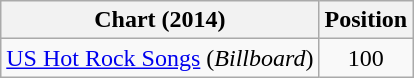<table class="wikitable">
<tr>
<th>Chart (2014)</th>
<th>Position</th>
</tr>
<tr>
<td><a href='#'>US Hot Rock Songs</a> (<em>Billboard</em>)</td>
<td align="center">100</td>
</tr>
</table>
